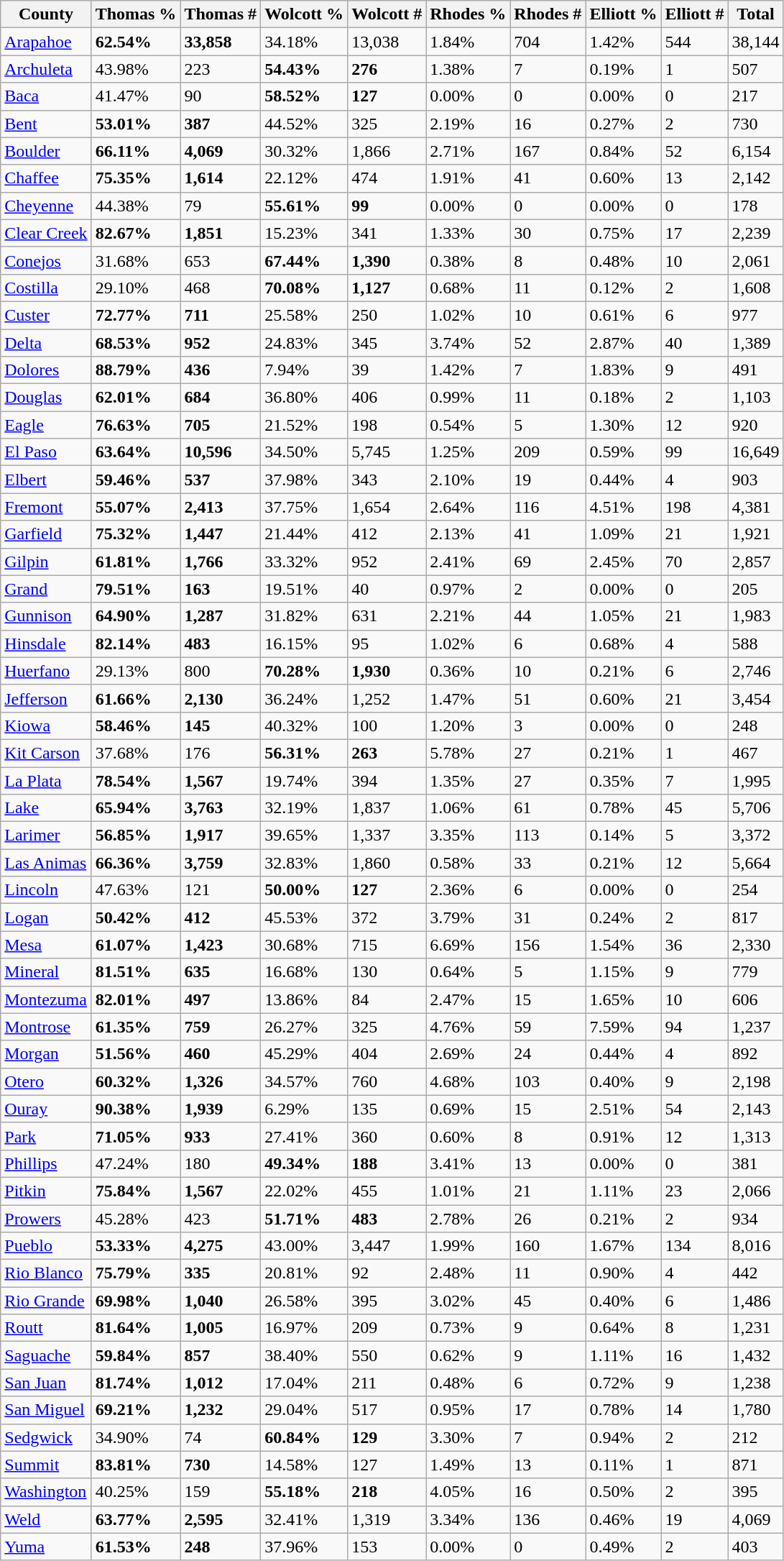<table class="wikitable sortable">
<tr>
<th>County</th>
<th>Thomas %</th>
<th>Thomas #</th>
<th>Wolcott %</th>
<th>Wolcott #</th>
<th>Rhodes %</th>
<th>Rhodes #</th>
<th>Elliott %</th>
<th>Elliott #</th>
<th>Total</th>
</tr>
<tr>
<td><a href='#'>Arapahoe</a></td>
<td><strong>62.54%</strong></td>
<td><strong>33,858</strong></td>
<td>34.18%</td>
<td>13,038</td>
<td>1.84%</td>
<td>704</td>
<td>1.42%</td>
<td>544</td>
<td>38,144</td>
</tr>
<tr>
<td><a href='#'>Archuleta</a></td>
<td>43.98%</td>
<td>223</td>
<td><strong>54.43%</strong></td>
<td><strong>276</strong></td>
<td>1.38%</td>
<td>7</td>
<td>0.19%</td>
<td>1</td>
<td>507</td>
</tr>
<tr>
<td><a href='#'>Baca</a></td>
<td>41.47%</td>
<td>90</td>
<td><strong>58.52%</strong></td>
<td><strong>127</strong></td>
<td>0.00%</td>
<td>0</td>
<td>0.00%</td>
<td>0</td>
<td>217</td>
</tr>
<tr>
<td><a href='#'>Bent</a></td>
<td><strong>53.01%</strong></td>
<td><strong>387</strong></td>
<td>44.52%</td>
<td>325</td>
<td>2.19%</td>
<td>16</td>
<td>0.27%</td>
<td>2</td>
<td>730</td>
</tr>
<tr>
<td><a href='#'>Boulder</a></td>
<td><strong>66.11%</strong></td>
<td><strong>4,069</strong></td>
<td>30.32%</td>
<td>1,866</td>
<td>2.71%</td>
<td>167</td>
<td>0.84%</td>
<td>52</td>
<td>6,154</td>
</tr>
<tr>
<td><a href='#'>Chaffee</a></td>
<td><strong>75.35%</strong></td>
<td><strong>1,614</strong></td>
<td>22.12%</td>
<td>474</td>
<td>1.91%</td>
<td>41</td>
<td>0.60%</td>
<td>13</td>
<td>2,142</td>
</tr>
<tr>
<td><a href='#'>Cheyenne</a></td>
<td>44.38%</td>
<td>79</td>
<td><strong>55.61%</strong></td>
<td><strong>99</strong></td>
<td>0.00%</td>
<td>0</td>
<td>0.00%</td>
<td>0</td>
<td>178</td>
</tr>
<tr>
<td><a href='#'>Clear Creek</a></td>
<td><strong>82.67%</strong></td>
<td><strong>1,851</strong></td>
<td>15.23%</td>
<td>341</td>
<td>1.33%</td>
<td>30</td>
<td>0.75%</td>
<td>17</td>
<td>2,239</td>
</tr>
<tr>
<td><a href='#'>Conejos</a></td>
<td>31.68%</td>
<td>653</td>
<td><strong>67.44%</strong></td>
<td><strong>1,390</strong></td>
<td>0.38%</td>
<td>8</td>
<td>0.48%</td>
<td>10</td>
<td>2,061</td>
</tr>
<tr>
<td><a href='#'>Costilla</a></td>
<td>29.10%</td>
<td>468</td>
<td><strong>70.08%</strong></td>
<td><strong>1,127</strong></td>
<td>0.68%</td>
<td>11</td>
<td>0.12%</td>
<td>2</td>
<td>1,608</td>
</tr>
<tr>
<td><a href='#'>Custer</a></td>
<td><strong>72.77%</strong></td>
<td><strong>711</strong></td>
<td>25.58%</td>
<td>250</td>
<td>1.02%</td>
<td>10</td>
<td>0.61%</td>
<td>6</td>
<td>977</td>
</tr>
<tr>
<td><a href='#'>Delta</a></td>
<td><strong>68.53%</strong></td>
<td><strong>952</strong></td>
<td>24.83%</td>
<td>345</td>
<td>3.74%</td>
<td>52</td>
<td>2.87%</td>
<td>40</td>
<td>1,389</td>
</tr>
<tr>
<td><a href='#'>Dolores</a></td>
<td><strong>88.79%</strong></td>
<td><strong>436</strong></td>
<td>7.94%</td>
<td>39</td>
<td>1.42%</td>
<td>7</td>
<td>1.83%</td>
<td>9</td>
<td>491</td>
</tr>
<tr>
<td><a href='#'>Douglas</a></td>
<td><strong>62.01%</strong></td>
<td><strong>684</strong></td>
<td>36.80%</td>
<td>406</td>
<td>0.99%</td>
<td>11</td>
<td>0.18%</td>
<td>2</td>
<td>1,103</td>
</tr>
<tr>
<td><a href='#'>Eagle</a></td>
<td><strong>76.63%</strong></td>
<td><strong>705</strong></td>
<td>21.52%</td>
<td>198</td>
<td>0.54%</td>
<td>5</td>
<td>1.30%</td>
<td>12</td>
<td>920</td>
</tr>
<tr>
<td><a href='#'>El Paso</a></td>
<td><strong>63.64%</strong></td>
<td><strong>10,596</strong></td>
<td>34.50%</td>
<td>5,745</td>
<td>1.25%</td>
<td>209</td>
<td>0.59%</td>
<td>99</td>
<td>16,649</td>
</tr>
<tr>
<td><a href='#'>Elbert</a></td>
<td><strong>59.46%</strong></td>
<td><strong>537</strong></td>
<td>37.98%</td>
<td>343</td>
<td>2.10%</td>
<td>19</td>
<td>0.44%</td>
<td>4</td>
<td>903</td>
</tr>
<tr>
<td><a href='#'>Fremont</a></td>
<td><strong>55.07%</strong></td>
<td><strong>2,413</strong></td>
<td>37.75%</td>
<td>1,654</td>
<td>2.64%</td>
<td>116</td>
<td>4.51%</td>
<td>198</td>
<td>4,381</td>
</tr>
<tr>
<td><a href='#'>Garfield</a></td>
<td><strong>75.32%</strong></td>
<td><strong>1,447</strong></td>
<td>21.44%</td>
<td>412</td>
<td>2.13%</td>
<td>41</td>
<td>1.09%</td>
<td>21</td>
<td>1,921</td>
</tr>
<tr>
<td><a href='#'>Gilpin</a></td>
<td><strong>61.81%</strong></td>
<td><strong>1,766</strong></td>
<td>33.32%</td>
<td>952</td>
<td>2.41%</td>
<td>69</td>
<td>2.45%</td>
<td>70</td>
<td>2,857</td>
</tr>
<tr>
<td><a href='#'>Grand</a></td>
<td><strong>79.51%</strong></td>
<td><strong>163</strong></td>
<td>19.51%</td>
<td>40</td>
<td>0.97%</td>
<td>2</td>
<td>0.00%</td>
<td>0</td>
<td>205</td>
</tr>
<tr>
<td><a href='#'>Gunnison</a></td>
<td><strong>64.90%</strong></td>
<td><strong>1,287</strong></td>
<td>31.82%</td>
<td>631</td>
<td>2.21%</td>
<td>44</td>
<td>1.05%</td>
<td>21</td>
<td>1,983</td>
</tr>
<tr>
<td><a href='#'>Hinsdale</a></td>
<td><strong>82.14%</strong></td>
<td><strong>483</strong></td>
<td>16.15%</td>
<td>95</td>
<td>1.02%</td>
<td>6</td>
<td>0.68%</td>
<td>4</td>
<td>588</td>
</tr>
<tr>
<td><a href='#'>Huerfano</a></td>
<td>29.13%</td>
<td>800</td>
<td><strong>70.28%</strong></td>
<td><strong>1,930</strong></td>
<td>0.36%</td>
<td>10</td>
<td>0.21%</td>
<td>6</td>
<td>2,746</td>
</tr>
<tr>
<td><a href='#'>Jefferson</a></td>
<td><strong>61.66%</strong></td>
<td><strong>2,130</strong></td>
<td>36.24%</td>
<td>1,252</td>
<td>1.47%</td>
<td>51</td>
<td>0.60%</td>
<td>21</td>
<td>3,454</td>
</tr>
<tr>
<td><a href='#'>Kiowa</a></td>
<td><strong>58.46%</strong></td>
<td><strong>145</strong></td>
<td>40.32%</td>
<td>100</td>
<td>1.20%</td>
<td>3</td>
<td>0.00%</td>
<td>0</td>
<td>248</td>
</tr>
<tr>
<td><a href='#'>Kit Carson</a></td>
<td>37.68%</td>
<td>176</td>
<td><strong>56.31%</strong></td>
<td><strong>263</strong></td>
<td>5.78%</td>
<td>27</td>
<td>0.21%</td>
<td>1</td>
<td>467</td>
</tr>
<tr>
<td><a href='#'>La Plata</a></td>
<td><strong>78.54%</strong></td>
<td><strong>1,567</strong></td>
<td>19.74%</td>
<td>394</td>
<td>1.35%</td>
<td>27</td>
<td>0.35%</td>
<td>7</td>
<td>1,995</td>
</tr>
<tr>
<td><a href='#'>Lake</a></td>
<td><strong>65.94%</strong></td>
<td><strong>3,763</strong></td>
<td>32.19%</td>
<td>1,837</td>
<td>1.06%</td>
<td>61</td>
<td>0.78%</td>
<td>45</td>
<td>5,706</td>
</tr>
<tr>
<td><a href='#'>Larimer</a></td>
<td><strong>56.85%</strong></td>
<td><strong>1,917</strong></td>
<td>39.65%</td>
<td>1,337</td>
<td>3.35%</td>
<td>113</td>
<td>0.14%</td>
<td>5</td>
<td>3,372</td>
</tr>
<tr>
<td><a href='#'>Las Animas</a></td>
<td><strong>66.36%</strong></td>
<td><strong>3,759</strong></td>
<td>32.83%</td>
<td>1,860</td>
<td>0.58%</td>
<td>33</td>
<td>0.21%</td>
<td>12</td>
<td>5,664</td>
</tr>
<tr>
<td><a href='#'>Lincoln</a></td>
<td>47.63%</td>
<td>121</td>
<td><strong>50.00%</strong></td>
<td><strong>127</strong></td>
<td>2.36%</td>
<td>6</td>
<td>0.00%</td>
<td>0</td>
<td>254</td>
</tr>
<tr>
<td><a href='#'>Logan</a></td>
<td><strong>50.42%</strong></td>
<td><strong>412</strong></td>
<td>45.53%</td>
<td>372</td>
<td>3.79%</td>
<td>31</td>
<td>0.24%</td>
<td>2</td>
<td>817</td>
</tr>
<tr>
<td><a href='#'>Mesa</a></td>
<td><strong>61.07%</strong></td>
<td><strong>1,423</strong></td>
<td>30.68%</td>
<td>715</td>
<td>6.69%</td>
<td>156</td>
<td>1.54%</td>
<td>36</td>
<td>2,330</td>
</tr>
<tr>
<td><a href='#'>Mineral</a></td>
<td><strong>81.51%</strong></td>
<td><strong>635</strong></td>
<td>16.68%</td>
<td>130</td>
<td>0.64%</td>
<td>5</td>
<td>1.15%</td>
<td>9</td>
<td>779</td>
</tr>
<tr>
<td><a href='#'>Montezuma</a></td>
<td><strong>82.01%</strong></td>
<td><strong>497</strong></td>
<td>13.86%</td>
<td>84</td>
<td>2.47%</td>
<td>15</td>
<td>1.65%</td>
<td>10</td>
<td>606</td>
</tr>
<tr>
<td><a href='#'>Montrose</a></td>
<td><strong>61.35%</strong></td>
<td><strong>759</strong></td>
<td>26.27%</td>
<td>325</td>
<td>4.76%</td>
<td>59</td>
<td>7.59%</td>
<td>94</td>
<td>1,237</td>
</tr>
<tr>
<td><a href='#'>Morgan</a></td>
<td><strong>51.56%</strong></td>
<td><strong>460</strong></td>
<td>45.29%</td>
<td>404</td>
<td>2.69%</td>
<td>24</td>
<td>0.44%</td>
<td>4</td>
<td>892</td>
</tr>
<tr>
<td><a href='#'>Otero</a></td>
<td><strong>60.32%</strong></td>
<td><strong>1,326</strong></td>
<td>34.57%</td>
<td>760</td>
<td>4.68%</td>
<td>103</td>
<td>0.40%</td>
<td>9</td>
<td>2,198</td>
</tr>
<tr>
<td><a href='#'>Ouray</a></td>
<td><strong>90.38%</strong></td>
<td><strong>1,939</strong></td>
<td>6.29%</td>
<td>135</td>
<td>0.69%</td>
<td>15</td>
<td>2.51%</td>
<td>54</td>
<td>2,143</td>
</tr>
<tr>
<td><a href='#'>Park</a></td>
<td><strong>71.05%</strong></td>
<td><strong>933</strong></td>
<td>27.41%</td>
<td>360</td>
<td>0.60%</td>
<td>8</td>
<td>0.91%</td>
<td>12</td>
<td>1,313</td>
</tr>
<tr>
<td><a href='#'>Phillips</a></td>
<td>47.24%</td>
<td>180</td>
<td><strong>49.34%</strong></td>
<td><strong>188</strong></td>
<td>3.41%</td>
<td>13</td>
<td>0.00%</td>
<td>0</td>
<td>381</td>
</tr>
<tr>
<td><a href='#'>Pitkin</a></td>
<td><strong>75.84%</strong></td>
<td><strong>1,567</strong></td>
<td>22.02%</td>
<td>455</td>
<td>1.01%</td>
<td>21</td>
<td>1.11%</td>
<td>23</td>
<td>2,066</td>
</tr>
<tr>
<td><a href='#'>Prowers</a></td>
<td>45.28%</td>
<td>423</td>
<td><strong>51.71%</strong></td>
<td><strong>483</strong></td>
<td>2.78%</td>
<td>26</td>
<td>0.21%</td>
<td>2</td>
<td>934</td>
</tr>
<tr>
<td><a href='#'>Pueblo</a></td>
<td><strong>53.33%</strong></td>
<td><strong>4,275</strong></td>
<td>43.00%</td>
<td>3,447</td>
<td>1.99%</td>
<td>160</td>
<td>1.67%</td>
<td>134</td>
<td>8,016</td>
</tr>
<tr>
<td><a href='#'>Rio Blanco</a></td>
<td><strong>75.79%</strong></td>
<td><strong>335</strong></td>
<td>20.81%</td>
<td>92</td>
<td>2.48%</td>
<td>11</td>
<td>0.90%</td>
<td>4</td>
<td>442</td>
</tr>
<tr>
<td><a href='#'>Rio Grande</a></td>
<td><strong>69.98%</strong></td>
<td><strong>1,040</strong></td>
<td>26.58%</td>
<td>395</td>
<td>3.02%</td>
<td>45</td>
<td>0.40%</td>
<td>6</td>
<td>1,486</td>
</tr>
<tr>
<td><a href='#'>Routt</a></td>
<td><strong>81.64%</strong></td>
<td><strong>1,005</strong></td>
<td>16.97%</td>
<td>209</td>
<td>0.73%</td>
<td>9</td>
<td>0.64%</td>
<td>8</td>
<td>1,231</td>
</tr>
<tr>
<td><a href='#'>Saguache</a></td>
<td><strong>59.84%</strong></td>
<td><strong>857</strong></td>
<td>38.40%</td>
<td>550</td>
<td>0.62%</td>
<td>9</td>
<td>1.11%</td>
<td>16</td>
<td>1,432</td>
</tr>
<tr>
<td><a href='#'>San Juan</a></td>
<td><strong>81.74%</strong></td>
<td><strong>1,012</strong></td>
<td>17.04%</td>
<td>211</td>
<td>0.48%</td>
<td>6</td>
<td>0.72%</td>
<td>9</td>
<td>1,238</td>
</tr>
<tr>
<td><a href='#'>San Miguel</a></td>
<td><strong>69.21%</strong></td>
<td><strong>1,232</strong></td>
<td>29.04%</td>
<td>517</td>
<td>0.95%</td>
<td>17</td>
<td>0.78%</td>
<td>14</td>
<td>1,780</td>
</tr>
<tr>
<td><a href='#'>Sedgwick</a></td>
<td>34.90%</td>
<td>74</td>
<td><strong>60.84%</strong></td>
<td><strong>129</strong></td>
<td>3.30%</td>
<td>7</td>
<td>0.94%</td>
<td>2</td>
<td>212</td>
</tr>
<tr>
<td><a href='#'>Summit</a></td>
<td><strong>83.81%</strong></td>
<td><strong>730</strong></td>
<td>14.58%</td>
<td>127</td>
<td>1.49%</td>
<td>13</td>
<td>0.11%</td>
<td>1</td>
<td>871</td>
</tr>
<tr>
<td><a href='#'>Washington</a></td>
<td>40.25%</td>
<td>159</td>
<td><strong>55.18%</strong></td>
<td><strong>218</strong></td>
<td>4.05%</td>
<td>16</td>
<td>0.50%</td>
<td>2</td>
<td>395</td>
</tr>
<tr>
<td><a href='#'>Weld</a></td>
<td><strong>63.77%</strong></td>
<td><strong>2,595</strong></td>
<td>32.41%</td>
<td>1,319</td>
<td>3.34%</td>
<td>136</td>
<td>0.46%</td>
<td>19</td>
<td>4,069</td>
</tr>
<tr>
<td><a href='#'>Yuma</a></td>
<td><strong>61.53%</strong></td>
<td><strong>248</strong></td>
<td>37.96%</td>
<td>153</td>
<td>0.00%</td>
<td>0</td>
<td>0.49%</td>
<td>2</td>
<td>403</td>
</tr>
</table>
